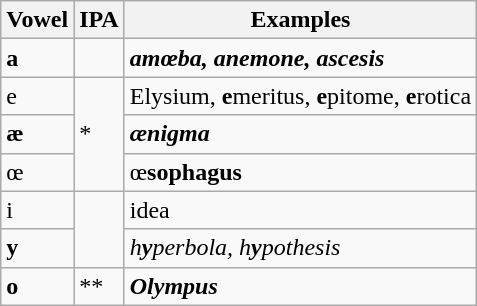<table class="wikitable">
<tr>
<th>Vowel</th>
<th>IPA</th>
<th>Examples</th>
</tr>
<tr>
<td><strong>a</strong></td>
<td></td>
<td><strong><em>a<strong>mœba, </strong>a<strong>nemone, </strong>a<strong>scesis<em></td>
</tr>
<tr>
<td></strong>e<strong></td>
<td rowspan=3>*</td>
<td></em></strong>E</strong>lysium, <strong>e</strong>meritus, <strong>e</strong>pitome, <strong>e</strong>rotica</em></td>
</tr>
<tr>
<td><strong>æ</strong></td>
<td><strong><em>æ<strong>nigma<em></td>
</tr>
<tr>
<td></strong>œ<strong></td>
<td></em> </strong>œ<strong>sophagus<em></td>
</tr>
<tr>
<td></strong>i<strong></td>
<td rowspan=2></td>
<td></em></strong>i</strong>dea</em></td>
</tr>
<tr>
<td><strong>y</strong></td>
<td><em>h<strong>y</strong>perbola, h<strong>y</strong>pothesis</em></td>
</tr>
<tr>
<td><strong>o</strong></td>
<td>**</td>
<td><strong><em>O<strong>lympus<em></td>
</tr>
</table>
